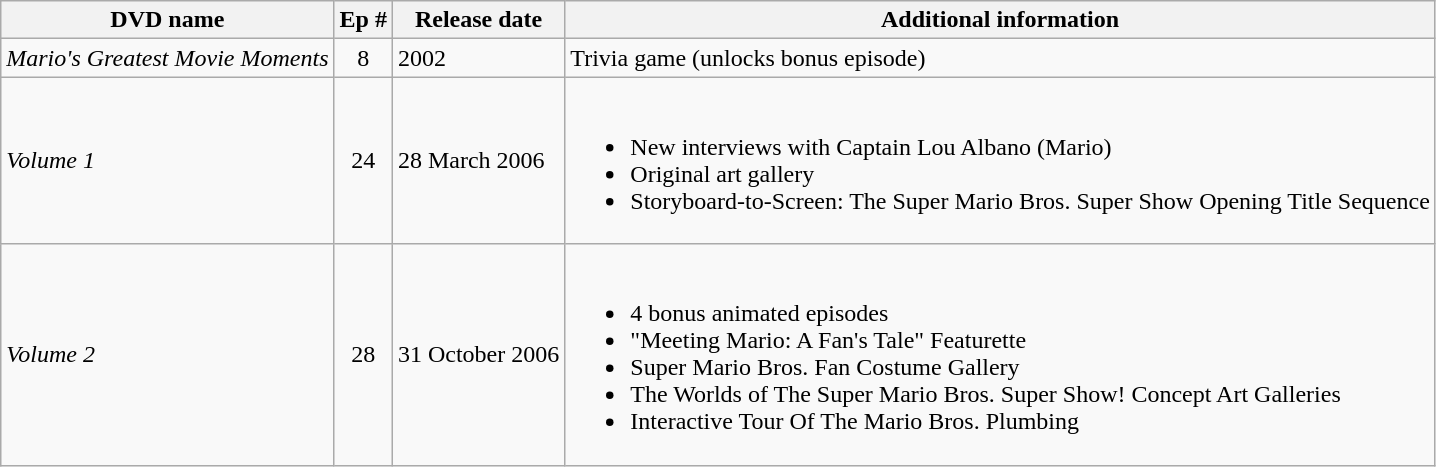<table class="wikitable">
<tr>
<th>DVD name</th>
<th>Ep #</th>
<th>Release date</th>
<th>Additional information</th>
</tr>
<tr>
<td><em>Mario's Greatest Movie Moments</em></td>
<td style="text-align:center;">8</td>
<td>2002</td>
<td>Trivia game (unlocks bonus episode)</td>
</tr>
<tr>
<td><em>Volume 1</em></td>
<td style="text-align:center;">24</td>
<td>28 March 2006</td>
<td><br><ul><li>New interviews with Captain Lou Albano (Mario)</li><li>Original art gallery</li><li>Storyboard-to-Screen: The Super Mario Bros. Super Show Opening Title Sequence</li></ul></td>
</tr>
<tr>
<td><em>Volume 2</em></td>
<td style="text-align:center;">28</td>
<td>31 October 2006</td>
<td><br><ul><li>4 bonus animated episodes</li><li>"Meeting Mario: A Fan's Tale" Featurette</li><li>Super Mario Bros. Fan Costume Gallery</li><li>The Worlds of The Super Mario Bros. Super Show! Concept Art Galleries</li><li>Interactive Tour Of The Mario Bros. Plumbing</li></ul></td>
</tr>
</table>
